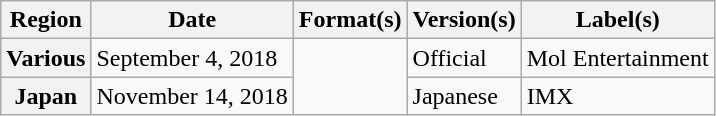<table class="wikitable plainrowheaders">
<tr>
<th scope="col">Region</th>
<th scope="col">Date</th>
<th scope="col">Format(s)</th>
<th scope="col">Version(s)</th>
<th scope="col">Label(s)</th>
</tr>
<tr>
<th scope="row">Various</th>
<td>September 4, 2018</td>
<td rowspan="2"></td>
<td>Official</td>
<td>Mol Entertainment</td>
</tr>
<tr>
<th scope="row">Japan</th>
<td>November 14, 2018</td>
<td>Japanese</td>
<td>IMX</td>
</tr>
</table>
